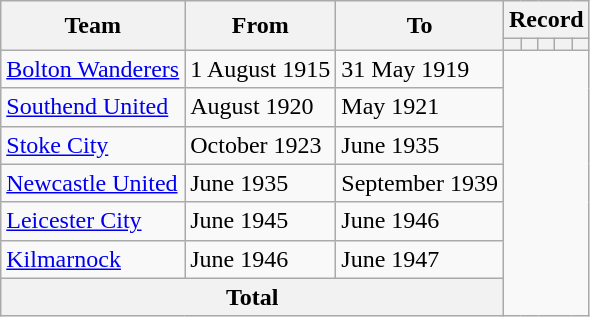<table class=wikitable style="text-align: center">
<tr>
<th rowspan=2>Team</th>
<th rowspan=2>From</th>
<th rowspan=2>To</th>
<th colspan=5>Record</th>
</tr>
<tr>
<th></th>
<th></th>
<th></th>
<th></th>
<th></th>
</tr>
<tr>
<td align=left><a href='#'>Bolton Wanderers</a></td>
<td align=left>1 August 1915</td>
<td align=left>31 May 1919<br></td>
</tr>
<tr>
<td align=left><a href='#'>Southend United</a></td>
<td align=left>August 1920</td>
<td align=left>May 1921<br></td>
</tr>
<tr>
<td align=left><a href='#'>Stoke City</a></td>
<td align=left>October 1923</td>
<td align=left>June 1935<br></td>
</tr>
<tr>
<td align=left><a href='#'>Newcastle United</a></td>
<td align=left>June 1935</td>
<td align=left>September 1939<br></td>
</tr>
<tr>
<td align=left><a href='#'>Leicester City</a></td>
<td align=left>June 1945</td>
<td align=left>June 1946<br></td>
</tr>
<tr>
<td align=left><a href='#'>Kilmarnock</a></td>
<td align=left>June 1946</td>
<td align=left>June 1947<br></td>
</tr>
<tr>
<th colspan=3>Total<br></th>
</tr>
</table>
